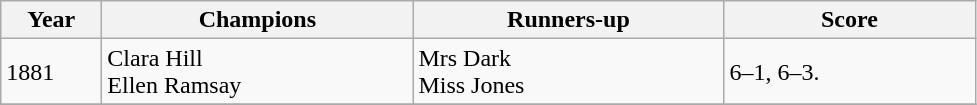<table class="wikitable">
<tr>
<th style="width:60px;">Year</th>
<th style="width:200px;">Champions</th>
<th style="width:200px;">Runners-up</th>
<th style="width:160px;">Score</th>
</tr>
<tr>
<td>1881</td>
<td> Clara Hill<br> Ellen Ramsay</td>
<td> Mrs Dark<br> Miss Jones</td>
<td>6–1, 6–3.</td>
</tr>
<tr>
</tr>
</table>
